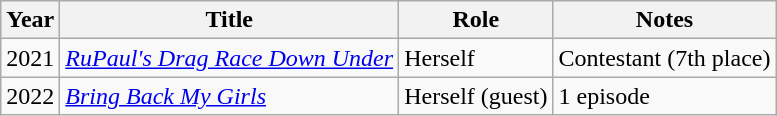<table class="wikitable sortable">
<tr>
<th>Year</th>
<th>Title</th>
<th>Role</th>
<th class="unsortable">Notes</th>
</tr>
<tr>
<td>2021</td>
<td><em><a href='#'>RuPaul's Drag Race Down Under</a></em></td>
<td>Herself</td>
<td>Contestant (7th place)</td>
</tr>
<tr>
<td>2022</td>
<td><em><a href='#'>Bring Back My Girls</a></em></td>
<td>Herself (guest)</td>
<td>1 episode</td>
</tr>
</table>
